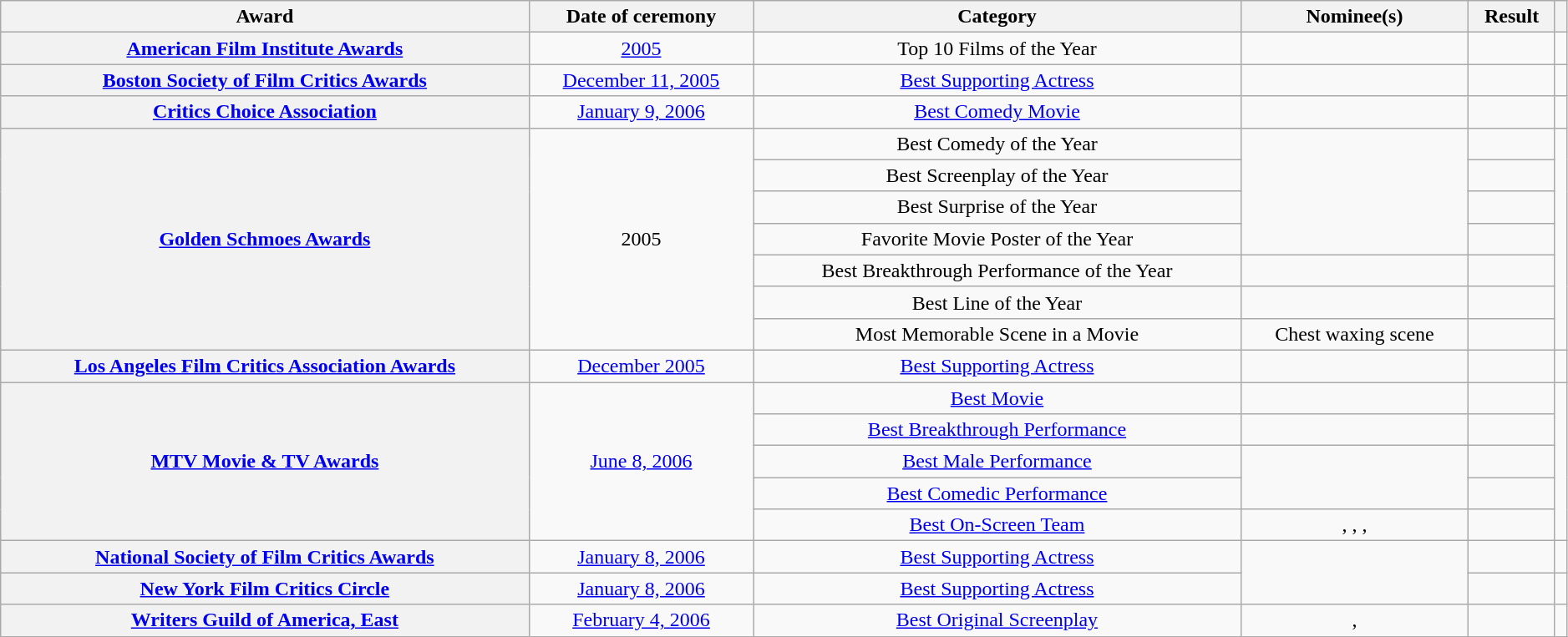<table class="wikitable sortable plainrowheaders" style="text-align:center; width:99%;">
<tr>
<th scope="col">Award</th>
<th scope="col">Date of ceremony</th>
<th scope="col">Category</th>
<th scope="col">Nominee(s)</th>
<th scope="col">Result</th>
<th scope="col" class="unsortable"></th>
</tr>
<tr>
<th scope="row"><a href='#'>American Film Institute Awards</a></th>
<td><a href='#'>2005</a></td>
<td>Top 10 Films of the Year</td>
<td></td>
<td></td>
<td style="text-align:center;"></td>
</tr>
<tr>
<th scope="row"><a href='#'>Boston Society of Film Critics Awards</a></th>
<td><a href='#'>December 11, 2005</a></td>
<td><a href='#'>Best Supporting Actress</a></td>
<td></td>
<td></td>
<td style="text-align:center;"></td>
</tr>
<tr>
<th scope="row"><a href='#'>Critics Choice Association</a></th>
<td><a href='#'>January 9, 2006</a></td>
<td><a href='#'>Best Comedy Movie</a></td>
<td></td>
<td></td>
<td style="text-align:center;"></td>
</tr>
<tr>
<th scope="row" rowspan="7"><a href='#'>Golden Schmoes Awards</a></th>
<td rowspan="7">2005</td>
<td>Best Comedy of the Year</td>
<td rowspan="4"></td>
<td></td>
<td style="text-align:center;" rowspan="7"></td>
</tr>
<tr>
<td>Best Screenplay of the Year</td>
<td></td>
</tr>
<tr>
<td>Best Surprise of the Year</td>
<td></td>
</tr>
<tr>
<td>Favorite Movie Poster of the Year</td>
<td></td>
</tr>
<tr>
<td>Best Breakthrough Performance of the Year</td>
<td></td>
<td></td>
</tr>
<tr>
<td>Best Line of the Year</td>
<td></td>
<td></td>
</tr>
<tr>
<td>Most Memorable Scene in a Movie</td>
<td>Chest waxing scene</td>
<td></td>
</tr>
<tr>
<th scope="row"><a href='#'>Los Angeles Film Critics Association Awards</a></th>
<td><a href='#'>December 2005</a></td>
<td><a href='#'>Best Supporting Actress</a></td>
<td></td>
<td></td>
<td style="text-align:center;"></td>
</tr>
<tr>
<th scope="row" rowspan="5"><a href='#'>MTV Movie & TV Awards</a></th>
<td rowspan="5"><a href='#'>June 8, 2006</a></td>
<td><a href='#'>Best Movie</a></td>
<td></td>
<td></td>
<td style="text-align:center;" rowspan="5"></td>
</tr>
<tr>
<td><a href='#'>Best Breakthrough Performance</a></td>
<td></td>
<td></td>
</tr>
<tr>
<td><a href='#'>Best Male Performance</a></td>
<td rowspan="2"></td>
<td></td>
</tr>
<tr>
<td><a href='#'>Best Comedic Performance</a></td>
<td></td>
</tr>
<tr>
<td><a href='#'>Best On-Screen Team</a></td>
<td>, , , </td>
<td></td>
</tr>
<tr>
<th scope="row"><a href='#'>National Society of Film Critics Awards</a></th>
<td><a href='#'>January 8, 2006</a></td>
<td><a href='#'>Best Supporting Actress</a></td>
<td rowspan="2"></td>
<td></td>
<td style="text-align:center;"></td>
</tr>
<tr>
<th scope="row"><a href='#'>New York Film Critics Circle</a></th>
<td><a href='#'>January 8, 2006</a></td>
<td><a href='#'>Best Supporting Actress</a></td>
<td></td>
<td style="text-align:center;"></td>
</tr>
<tr>
<th scope="row"><a href='#'>Writers Guild of America, East</a></th>
<td><a href='#'>February 4, 2006</a></td>
<td><a href='#'>Best Original Screenplay</a></td>
<td>, </td>
<td></td>
<td style="text-align:center;"></td>
</tr>
</table>
